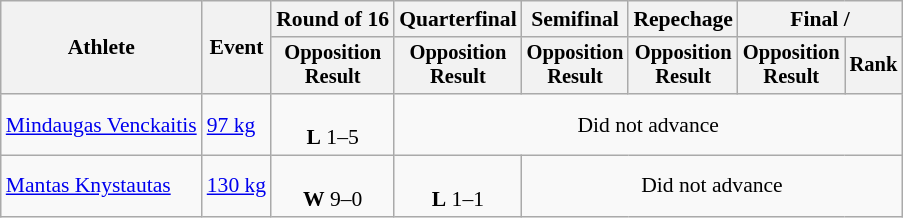<table class="wikitable" style="font-size:90%">
<tr>
<th rowspan=2>Athlete</th>
<th rowspan=2>Event</th>
<th>Round of 16</th>
<th>Quarterfinal</th>
<th>Semifinal</th>
<th>Repechage</th>
<th colspan=2>Final / </th>
</tr>
<tr style="font-size: 95%">
<th>Opposition<br>Result</th>
<th>Opposition<br>Result</th>
<th>Opposition<br>Result</th>
<th>Opposition<br>Result</th>
<th>Opposition<br>Result</th>
<th>Rank</th>
</tr>
<tr align=center>
<td align=left><a href='#'>Mindaugas Venckaitis</a></td>
<td align=left><a href='#'>97 kg</a></td>
<td><br><strong>L</strong> 1–5</td>
<td colspan=5>Did not advance</td>
</tr>
<tr align=center>
<td align=left><a href='#'>Mantas Knystautas</a></td>
<td align=left><a href='#'>130 kg</a></td>
<td><br><strong>W</strong> 9–0</td>
<td><br><strong>L</strong> 1–1</td>
<td colspan=4>Did not advance</td>
</tr>
</table>
